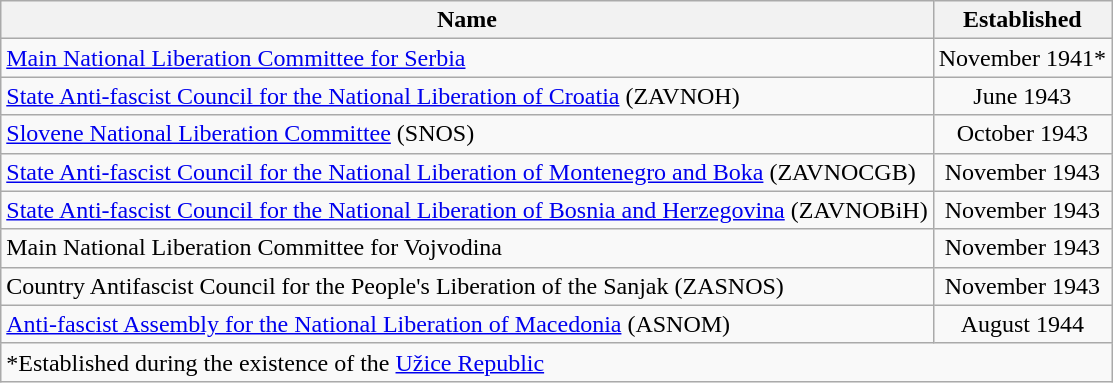<table class="plainrowheaders wikitable" style="cellspacing=2px; text-align:left;">
<tr style="font-size:100%; text-align:left;">
<th>Name</th>
<th>Established</th>
</tr>
<tr>
<td><a href='#'>Main National Liberation Committee for Serbia</a></td>
<td align=center>November 1941*</td>
</tr>
<tr>
<td><a href='#'>State Anti-fascist Council for the National Liberation of Croatia</a> (ZAVNOH)</td>
<td align=center>June 1943</td>
</tr>
<tr>
<td><a href='#'>Slovene National Liberation Committee</a> (SNOS)</td>
<td align=center>October 1943</td>
</tr>
<tr>
<td><a href='#'>State Anti-fascist Council for the National Liberation of Montenegro and Boka</a> (ZAVNOCGB)</td>
<td align=center>November 1943</td>
</tr>
<tr>
<td><a href='#'>State Anti-fascist Council for the National Liberation of Bosnia and Herzegovina</a> (ZAVNOBiH)</td>
<td align=center>November 1943</td>
</tr>
<tr>
<td>Main National Liberation Committee for Vojvodina</td>
<td align=center>November 1943</td>
</tr>
<tr>
<td>Country Antifascist Council for the People's Liberation of the Sanjak (ZASNOS)</td>
<td align=center>November 1943</td>
</tr>
<tr>
<td><a href='#'>Anti-fascist Assembly for the National Liberation of Macedonia</a> (ASNOM)</td>
<td align=center>August 1944</td>
</tr>
<tr>
<td colspan=2>*Established during the existence of the <a href='#'>Užice Republic</a></td>
</tr>
</table>
